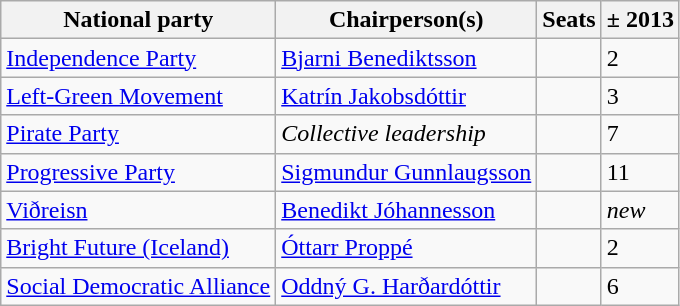<table class="wikitable">
<tr>
<th>National party</th>
<th>Chairperson(s)</th>
<th>Seats</th>
<th>± 2013</th>
</tr>
<tr>
<td> <a href='#'>Independence Party</a></td>
<td><a href='#'>Bjarni Benediktsson</a></td>
<td></td>
<td> 2</td>
</tr>
<tr>
<td> <a href='#'>Left-Green Movement</a></td>
<td><a href='#'>Katrín Jakobsdóttir</a></td>
<td></td>
<td> 3</td>
</tr>
<tr>
<td> <a href='#'>Pirate Party</a></td>
<td><em>Collective leadership</em></td>
<td></td>
<td> 7</td>
</tr>
<tr>
<td> <a href='#'>Progressive Party</a></td>
<td><a href='#'>Sigmundur Gunnlaugsson</a></td>
<td></td>
<td> 11</td>
</tr>
<tr>
<td> <a href='#'>Viðreisn</a></td>
<td><a href='#'>Benedikt Jóhannesson</a></td>
<td></td>
<td><em>new</em></td>
</tr>
<tr>
<td> <a href='#'>Bright Future (Iceland)</a></td>
<td><a href='#'>Óttarr Proppé</a></td>
<td></td>
<td> 2</td>
</tr>
<tr>
<td> <a href='#'>Social Democratic Alliance</a></td>
<td><a href='#'>Oddný G. Harðardóttir</a></td>
<td></td>
<td> 6</td>
</tr>
</table>
